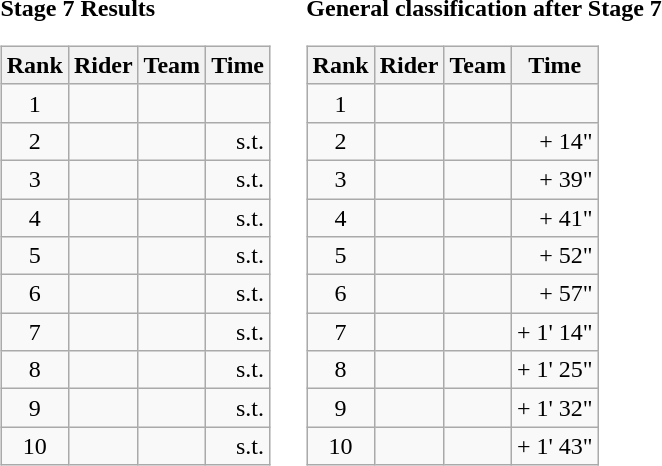<table>
<tr>
<td><strong>Stage 7 Results</strong><br><table class="wikitable">
<tr>
<th scope="col">Rank</th>
<th scope="col">Rider</th>
<th scope="col">Team</th>
<th scope="col">Time</th>
</tr>
<tr>
<td style="text-align:center;">1</td>
<td></td>
<td></td>
<td style="text-align:right;"></td>
</tr>
<tr>
<td style="text-align:center;">2</td>
<td> </td>
<td></td>
<td style="text-align:right;">s.t.</td>
</tr>
<tr>
<td style="text-align:center;">3</td>
<td></td>
<td></td>
<td style="text-align:right;">s.t.</td>
</tr>
<tr>
<td style="text-align:center;">4</td>
<td></td>
<td></td>
<td style="text-align:right;">s.t.</td>
</tr>
<tr>
<td style="text-align:center;">5</td>
<td></td>
<td></td>
<td style="text-align:right;">s.t.</td>
</tr>
<tr>
<td style="text-align:center;">6</td>
<td></td>
<td></td>
<td style="text-align:right;">s.t.</td>
</tr>
<tr>
<td style="text-align:center;">7</td>
<td></td>
<td></td>
<td style="text-align:right;">s.t.</td>
</tr>
<tr>
<td style="text-align:center;">8</td>
<td></td>
<td></td>
<td style="text-align:right;">s.t.</td>
</tr>
<tr>
<td style="text-align:center;">9</td>
<td></td>
<td></td>
<td style="text-align:right;">s.t.</td>
</tr>
<tr>
<td style="text-align:center;">10</td>
<td></td>
<td></td>
<td style="text-align:right;">s.t.</td>
</tr>
</table>
</td>
<td></td>
<td><strong>General classification after Stage 7</strong><br><table class="wikitable">
<tr>
<th scope="col">Rank</th>
<th scope="col">Rider</th>
<th scope="col">Team</th>
<th scope="col">Time</th>
</tr>
<tr>
<td style="text-align:center;">1</td>
<td> </td>
<td></td>
<td style="text-align:right;"></td>
</tr>
<tr>
<td style="text-align:center;">2</td>
<td></td>
<td></td>
<td style="text-align:right;">+ 14"</td>
</tr>
<tr>
<td style="text-align:center;">3</td>
<td></td>
<td></td>
<td style="text-align:right;">+ 39"</td>
</tr>
<tr>
<td style="text-align:center;">4</td>
<td></td>
<td></td>
<td style="text-align:right;">+ 41"</td>
</tr>
<tr>
<td style="text-align:center;">5</td>
<td> </td>
<td></td>
<td style="text-align:right;">+ 52"</td>
</tr>
<tr>
<td style="text-align:center;">6</td>
<td></td>
<td></td>
<td style="text-align:right;">+ 57"</td>
</tr>
<tr>
<td style="text-align:center;">7</td>
<td></td>
<td></td>
<td style="text-align:right;">+ 1' 14"</td>
</tr>
<tr>
<td style="text-align:center;">8</td>
<td></td>
<td></td>
<td style="text-align:right;">+ 1' 25"</td>
</tr>
<tr>
<td style="text-align:center;">9</td>
<td></td>
<td></td>
<td style="text-align:right;">+ 1' 32"</td>
</tr>
<tr>
<td style="text-align:center;">10</td>
<td></td>
<td></td>
<td style="text-align:right;">+ 1' 43"</td>
</tr>
</table>
</td>
</tr>
</table>
